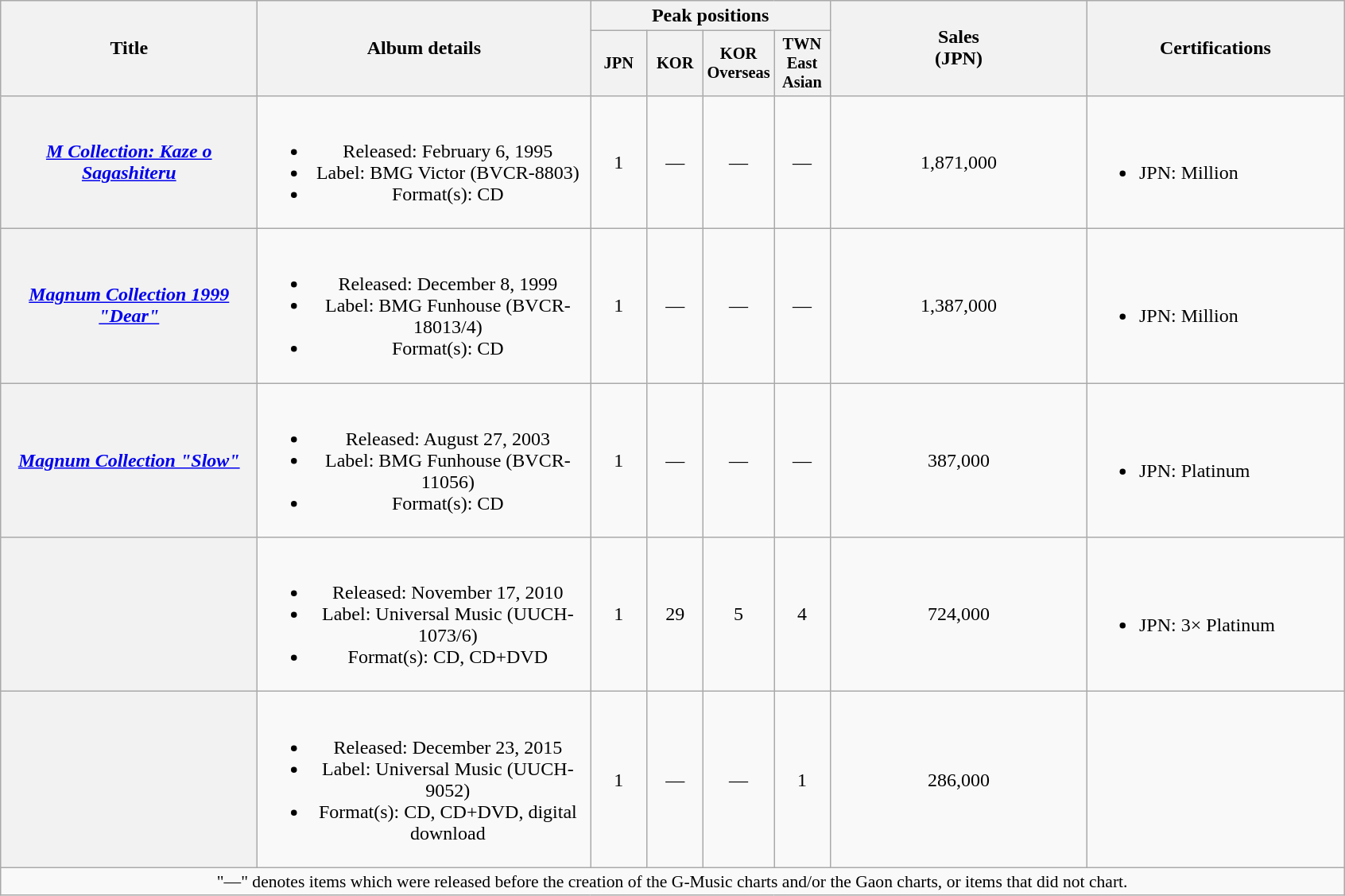<table class="wikitable plainrowheaders" style="text-align:center;">
<tr>
<th style="width:13em;" rowspan="2">Title</th>
<th style="width:17em;" rowspan="2">Album details</th>
<th colspan="4">Peak positions</th>
<th style="width:13em;" rowspan="2">Sales<br>(JPN)<br></th>
<th style="width:13em;" rowspan="2">Certifications</th>
</tr>
<tr>
<th style="width:3em;font-size:85%;">JPN<br></th>
<th style="width:3em;font-size:85%;">KOR<br></th>
<th style="width:3em;font-size:85%;">KOR<br>Overseas<br></th>
<th style="width:3em;font-size:85%;">TWN East Asian<br></th>
</tr>
<tr>
<th scope="row"><em><a href='#'>M Collection: Kaze o Sagashiteru</a></em></th>
<td><br><ul><li>Released: February 6, 1995</li><li>Label: BMG Victor <span>(BVCR-8803)</span></li><li>Format(s): CD</li></ul></td>
<td>1</td>
<td>—</td>
<td>—</td>
<td>—</td>
<td>1,871,000</td>
<td align="left"><br><ul><li>JPN: Million</li></ul></td>
</tr>
<tr>
<th scope="row"><em><a href='#'>Magnum Collection 1999 "Dear"</a></em></th>
<td><br><ul><li>Released: December 8, 1999</li><li>Label: BMG Funhouse <span>(BVCR-18013/4)</span></li><li>Format(s): CD</li></ul></td>
<td>1</td>
<td>—</td>
<td>—</td>
<td>—</td>
<td>1,387,000</td>
<td align="left"><br><ul><li>JPN: Million</li></ul></td>
</tr>
<tr>
<th scope="row"><em><a href='#'>Magnum Collection "Slow"</a></em></th>
<td><br><ul><li>Released: August 27, 2003</li><li>Label: BMG Funhouse <span>(BVCR-11056)</span></li><li>Format(s): CD</li></ul></td>
<td>1</td>
<td>—</td>
<td>—</td>
<td>—</td>
<td>387,000</td>
<td align="left"><br><ul><li>JPN: Platinum</li></ul></td>
</tr>
<tr>
<th scope="row"><em><a href='#'></a></em></th>
<td><br><ul><li>Released: November 17, 2010</li><li>Label: Universal Music <span>(UUCH-1073/6)</span></li><li>Format(s): CD, CD+DVD</li></ul></td>
<td>1</td>
<td>29</td>
<td>5</td>
<td>4</td>
<td>724,000</td>
<td align="left"><br><ul><li>JPN: 3× Platinum</li></ul></td>
</tr>
<tr>
<th scope="row"></th>
<td><br><ul><li>Released: December 23, 2015</li><li>Label: Universal Music <span>(UUCH-9052)</span></li><li>Format(s): CD, CD+DVD, digital download</li></ul></td>
<td>1</td>
<td>—</td>
<td>—</td>
<td>1</td>
<td>286,000</td>
<td></td>
</tr>
<tr>
<td colspan="11" align="center" style="font-size:90%;">"—" denotes items which were released before the creation of the G-Music charts and/or the Gaon charts, or items that did not chart.</td>
</tr>
</table>
